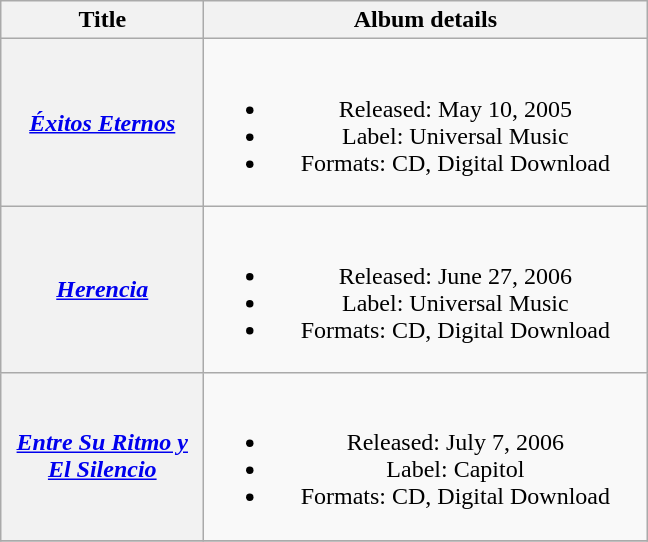<table class="wikitable plainrowheaders" style="text-align:center;">
<tr>
<th scope="col" style="width:8em;">Title</th>
<th scope="col" style="width:18em;">Album details</th>
</tr>
<tr>
<th scope="row" style="text-align:center;"><em><a href='#'>Éxitos Eternos</a></em></th>
<td><br><ul><li>Released: May 10, 2005</li><li>Label: Universal Music</li><li>Formats: CD, Digital Download</li></ul></td>
</tr>
<tr>
<th scope="row" style="text-align:center;"><em><a href='#'>Herencia</a></em></th>
<td><br><ul><li>Released: June 27, 2006</li><li>Label: Universal Music</li><li>Formats: CD, Digital Download</li></ul></td>
</tr>
<tr>
<th scope="row" style="text-align:center;"><em><a href='#'>Entre Su Ritmo y El Silencio</a></em></th>
<td><br><ul><li>Released: July 7, 2006</li><li>Label: Capitol</li><li>Formats: CD, Digital Download</li></ul></td>
</tr>
<tr>
</tr>
</table>
